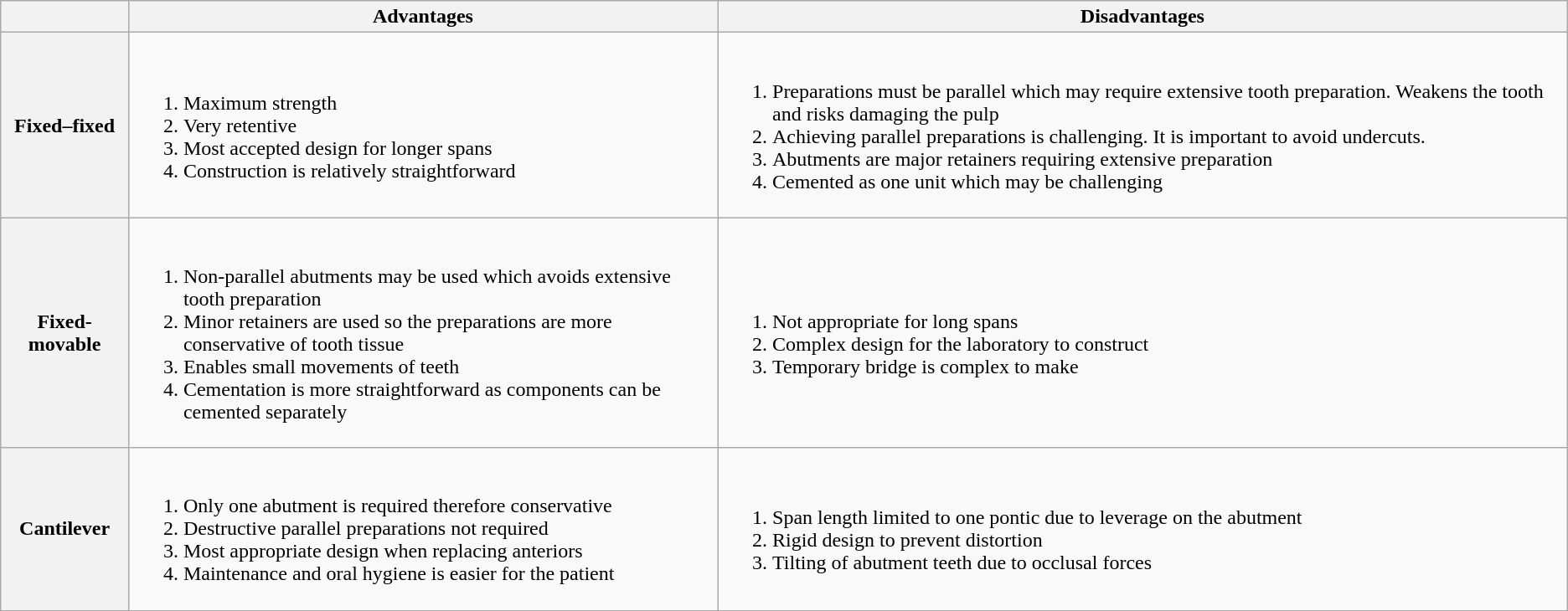<table class="wikitable">
<tr>
<th></th>
<th>Advantages</th>
<th>Disadvantages</th>
</tr>
<tr>
<th>Fixed–fixed</th>
<td><br><ol><li>Maximum strength</li><li>Very retentive</li><li>Most accepted design for longer spans</li><li>Construction is relatively straightforward</li></ol></td>
<td><br><ol><li>Preparations must be parallel which may require extensive tooth preparation. Weakens the tooth and risks damaging the pulp</li><li>Achieving parallel preparations is challenging. It is important to avoid undercuts.</li><li>Abutments are major retainers requiring extensive preparation</li><li>Cemented as one unit which may be challenging</li></ol></td>
</tr>
<tr>
<th>Fixed-movable</th>
<td><br><ol><li>Non-parallel abutments may be used which avoids extensive tooth preparation</li><li>Minor retainers are used so the preparations are more conservative of tooth tissue</li><li>Enables small movements of teeth</li><li>Cementation is more straightforward as components can be cemented separately</li></ol></td>
<td><br><ol><li>Not appropriate for long spans</li><li>Complex design for the laboratory to construct</li><li>Temporary bridge is complex to make</li></ol></td>
</tr>
<tr>
<th>Cantilever</th>
<td><br><ol><li>Only one abutment is required therefore conservative</li><li>Destructive parallel preparations not required</li><li>Most appropriate design when replacing anteriors</li><li>Maintenance and oral hygiene is easier for the patient</li></ol></td>
<td><br><ol><li>Span length limited to one pontic due to leverage on the abutment</li><li>Rigid design to prevent distortion</li><li>Tilting of abutment teeth due to occlusal forces</li></ol></td>
</tr>
</table>
